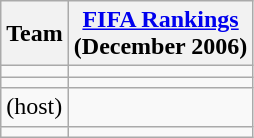<table class="wikitable sortable" style="text-align: left;">
<tr>
<th>Team</th>
<th><a href='#'>FIFA Rankings</a><br>(December 2006)</th>
</tr>
<tr>
<td></td>
<td></td>
</tr>
<tr>
<td></td>
<td></td>
</tr>
<tr>
<td> (host)</td>
<td></td>
</tr>
<tr>
<td></td>
<td></td>
</tr>
</table>
